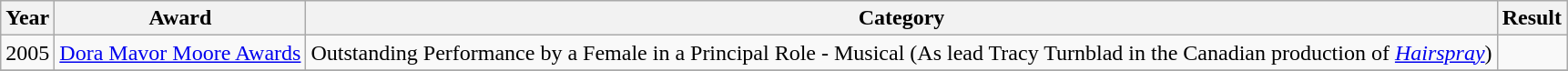<table class="wikitable">
<tr>
<th>Year</th>
<th>Award</th>
<th>Category</th>
<th>Result</th>
</tr>
<tr>
<td align="center">2005</td>
<td><a href='#'>Dora Mavor Moore Awards</a></td>
<td>Outstanding Performance by a Female in a Principal Role - Musical (As lead Tracy Turnblad in the Canadian production of <em><a href='#'>Hairspray</a></em>)</td>
<td></td>
</tr>
<tr>
</tr>
</table>
